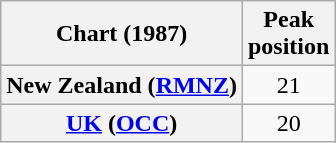<table class="wikitable plainrowheaders">
<tr>
<th scope="col">Chart (1987)</th>
<th scope="col">Peak<br>position</th>
</tr>
<tr>
<th scope="row">New Zealand (<a href='#'>RMNZ</a>)</th>
<td align="center">21</td>
</tr>
<tr>
<th scope="row"><a href='#'>UK</a> (<a href='#'>OCC</a>)</th>
<td align="center">20</td>
</tr>
</table>
